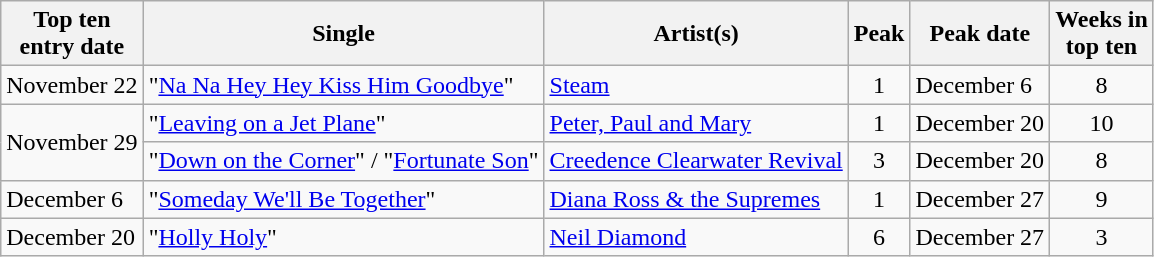<table class="plainrowheaders sortable wikitable">
<tr>
<th>Top ten<br>entry date</th>
<th>Single</th>
<th>Artist(s)</th>
<th data-sort-type="number">Peak</th>
<th>Peak date</th>
<th data-sort-type="number">Weeks in<br>top ten</th>
</tr>
<tr>
<td>November 22</td>
<td>"<a href='#'>Na Na Hey Hey Kiss Him Goodbye</a>"</td>
<td><a href='#'>Steam</a></td>
<td align=center>1</td>
<td>December 6</td>
<td align=center>8</td>
</tr>
<tr>
<td rowspan="2">November 29</td>
<td>"<a href='#'>Leaving on a Jet Plane</a>"</td>
<td><a href='#'>Peter, Paul and Mary</a></td>
<td align=center>1</td>
<td>December 20</td>
<td align=center>10</td>
</tr>
<tr>
<td>"<a href='#'>Down on the Corner</a>" / "<a href='#'>Fortunate Son</a>"</td>
<td><a href='#'>Creedence Clearwater Revival</a></td>
<td align=center>3</td>
<td>December 20</td>
<td align=center>8</td>
</tr>
<tr>
<td>December 6</td>
<td>"<a href='#'>Someday We'll Be Together</a>"</td>
<td><a href='#'>Diana Ross & the Supremes</a></td>
<td align=center>1</td>
<td>December 27</td>
<td align=center>9</td>
</tr>
<tr>
<td>December 20</td>
<td>"<a href='#'>Holly Holy</a>"</td>
<td><a href='#'>Neil Diamond</a></td>
<td align=center>6</td>
<td>December 27</td>
<td align=center>3</td>
</tr>
</table>
